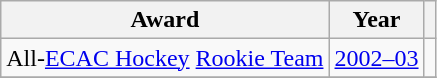<table class="wikitable">
<tr>
<th>Award</th>
<th>Year</th>
<th></th>
</tr>
<tr>
<td>All-<a href='#'>ECAC Hockey</a> <a href='#'>Rookie Team</a></td>
<td><a href='#'>2002–03</a></td>
<td></td>
</tr>
<tr>
</tr>
</table>
